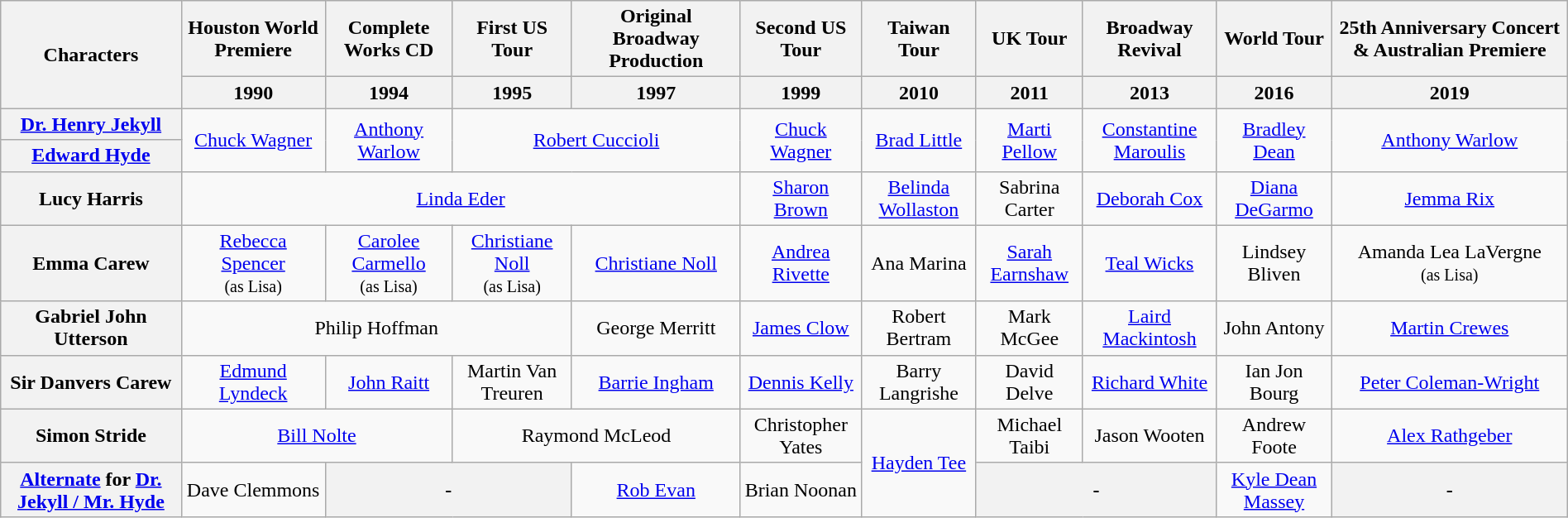<table class="wikitable" style="width: 100%; text-align: center;">
<tr>
<th rowspan="2">Characters</th>
<th>Houston World Premiere</th>
<th>Complete Works CD</th>
<th>First US Tour</th>
<th>Original Broadway Production</th>
<th>Second US Tour</th>
<th>Taiwan Tour</th>
<th>UK Tour</th>
<th>Broadway Revival</th>
<th>World Tour</th>
<th>25th Anniversary Concert & Australian Premiere</th>
</tr>
<tr>
<th>1990</th>
<th>1994</th>
<th>1995</th>
<th>1997</th>
<th>1999</th>
<th>2010</th>
<th>2011</th>
<th>2013</th>
<th>2016</th>
<th>2019</th>
</tr>
<tr>
<th><a href='#'>Dr. Henry Jekyll</a></th>
<td rowspan="2"><a href='#'>Chuck Wagner</a></td>
<td rowspan="2"><a href='#'>Anthony Warlow</a></td>
<td colspan="2" rowspan="2"><a href='#'>Robert Cuccioli</a></td>
<td rowspan="2"><a href='#'>Chuck Wagner</a></td>
<td rowspan=2><a href='#'>Brad Little</a></td>
<td rowspan="2"><a href='#'>Marti Pellow</a></td>
<td rowspan="2"><a href='#'>Constantine Maroulis</a></td>
<td rowspan="2"><a href='#'>Bradley Dean</a></td>
<td rowspan="2"><a href='#'>Anthony Warlow</a></td>
</tr>
<tr>
<th><a href='#'>Edward Hyde</a></th>
</tr>
<tr>
<th>Lucy Harris</th>
<td colspan="4"><a href='#'>Linda Eder</a></td>
<td><a href='#'>Sharon Brown</a></td>
<td><a href='#'>Belinda Wollaston</a></td>
<td>Sabrina Carter</td>
<td colspan="1"><a href='#'>Deborah Cox</a></td>
<td><a href='#'>Diana DeGarmo</a></td>
<td><a href='#'>Jemma Rix</a></td>
</tr>
<tr>
<th>Emma Carew</th>
<td><a href='#'>Rebecca Spencer</a><br><small>(as Lisa)</small></td>
<td><a href='#'>Carolee Carmello</a><br><small>(as Lisa)</small></td>
<td><a href='#'>Christiane Noll</a><br><small>(as Lisa)</small></td>
<td><a href='#'>Christiane Noll</a></td>
<td colspan="1"><a href='#'>Andrea Rivette</a></td>
<td>Ana Marina</td>
<td><a href='#'>Sarah Earnshaw</a></td>
<td colspan="1"><a href='#'>Teal Wicks</a></td>
<td>Lindsey Bliven</td>
<td>Amanda Lea LaVergne<br><small>(as Lisa)</small></td>
</tr>
<tr>
<th>Gabriel John Utterson</th>
<td colspan="3">Philip Hoffman</td>
<td>George Merritt</td>
<td><a href='#'>James Clow</a></td>
<td>Robert Bertram</td>
<td>Mark McGee</td>
<td colspan="1"><a href='#'>Laird Mackintosh</a></td>
<td>John Antony</td>
<td><a href='#'>Martin Crewes</a></td>
</tr>
<tr>
<th>Sir Danvers Carew</th>
<td colspan="1"><a href='#'>Edmund Lyndeck</a></td>
<td><a href='#'>John Raitt</a></td>
<td>Martin Van Treuren</td>
<td><a href='#'>Barrie Ingham</a></td>
<td><a href='#'>Dennis Kelly</a></td>
<td>Barry Langrishe</td>
<td>David Delve</td>
<td colspan="1"><a href='#'>Richard White</a></td>
<td>Ian Jon Bourg</td>
<td><a href='#'>Peter Coleman-Wright</a></td>
</tr>
<tr>
<th>Simon Stride</th>
<td colspan="2"><a href='#'>Bill Nolte</a></td>
<td colspan="2">Raymond McLeod</td>
<td>Christopher Yates</td>
<td rowspan=2><a href='#'>Hayden Tee</a></td>
<td>Michael Taibi</td>
<td colspan="1">Jason Wooten</td>
<td>Andrew Foote</td>
<td><a href='#'>Alex Rathgeber</a></td>
</tr>
<tr>
<th><a href='#'>Alternate</a> for <a href='#'>Dr. Jekyll / Mr. Hyde</a></th>
<td>Dave Clemmons</td>
<th colspan="2">-</th>
<td><a href='#'>Rob Evan</a></td>
<td>Brian Noonan</td>
<th colspan=2>-</th>
<td><a href='#'>Kyle Dean Massey</a></td>
<th>-</th>
</tr>
</table>
